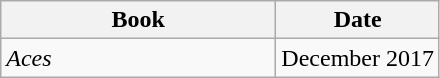<table class="wikitable" style="border: none;">
<tr>
<th style="min-width: 11em">Book</th>
<th style="min-width: 2em">Date</th>
</tr>
<tr>
<td><em>Aces</em></td>
<td>December 2017</td>
</tr>
</table>
